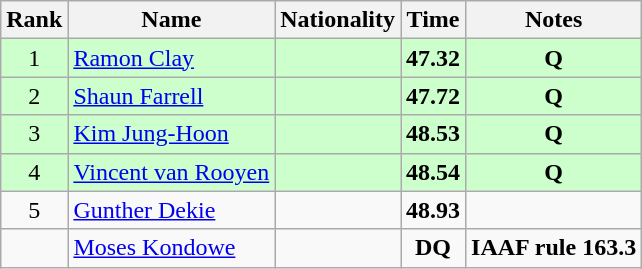<table class="wikitable sortable" style="text-align:center">
<tr>
<th>Rank</th>
<th>Name</th>
<th>Nationality</th>
<th>Time</th>
<th>Notes</th>
</tr>
<tr bgcolor=ccffcc>
<td>1</td>
<td align=left><a href='#'>Ramon Clay</a></td>
<td align=left></td>
<td><strong>47.32</strong></td>
<td><strong>Q</strong></td>
</tr>
<tr bgcolor=ccffcc>
<td>2</td>
<td align=left><a href='#'>Shaun Farrell</a></td>
<td align=left></td>
<td><strong>47.72</strong></td>
<td><strong>Q</strong></td>
</tr>
<tr bgcolor=ccffcc>
<td>3</td>
<td align=left><a href='#'>Kim Jung-Hoon</a></td>
<td align=left></td>
<td><strong>48.53</strong></td>
<td><strong>Q</strong></td>
</tr>
<tr bgcolor=ccffcc>
<td>4</td>
<td align=left><a href='#'>Vincent van Rooyen</a></td>
<td align=left></td>
<td><strong>48.54</strong></td>
<td><strong>Q</strong></td>
</tr>
<tr>
<td>5</td>
<td align=left><a href='#'>Gunther Dekie</a></td>
<td align=left></td>
<td><strong>48.93</strong></td>
<td></td>
</tr>
<tr>
<td></td>
<td align=left><a href='#'>Moses Kondowe</a></td>
<td align=left></td>
<td><strong>DQ</strong></td>
<td><strong>IAAF rule 163.3</strong></td>
</tr>
</table>
